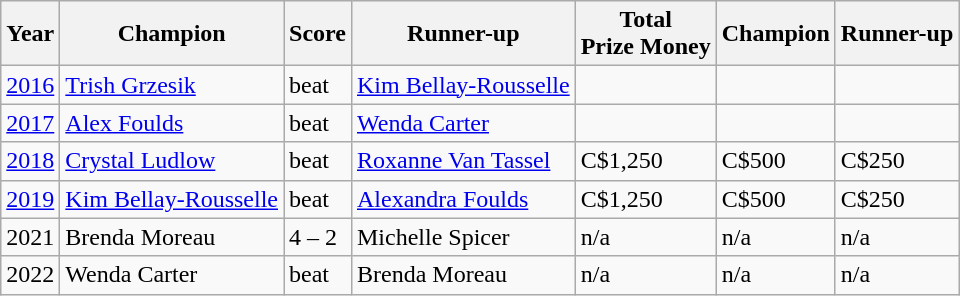<table class="wikitable">
<tr>
<th>Year</th>
<th>Champion</th>
<th>Score</th>
<th>Runner-up</th>
<th>Total<br>Prize Money</th>
<th>Champion</th>
<th>Runner-up</th>
</tr>
<tr>
<td><a href='#'>2016</a></td>
<td> <a href='#'>Trish Grzesik</a></td>
<td>beat</td>
<td> <a href='#'>Kim Bellay-Rousselle</a></td>
<td></td>
<td></td>
<td></td>
</tr>
<tr>
<td><a href='#'>2017</a></td>
<td> <a href='#'>Alex Foulds</a></td>
<td>beat</td>
<td> <a href='#'>Wenda Carter</a></td>
<td></td>
<td></td>
<td></td>
</tr>
<tr>
<td><a href='#'>2018</a></td>
<td> <a href='#'>Crystal Ludlow</a></td>
<td>beat</td>
<td> <a href='#'>Roxanne Van Tassel</a></td>
<td>C$1,250</td>
<td>C$500</td>
<td>C$250</td>
</tr>
<tr>
<td><a href='#'>2019</a></td>
<td> <a href='#'>Kim Bellay-Rousselle</a></td>
<td>beat</td>
<td> <a href='#'>Alexandra Foulds</a></td>
<td>C$1,250</td>
<td>C$500</td>
<td>C$250</td>
</tr>
<tr>
<td>2021</td>
<td> Brenda Moreau</td>
<td>4 – 2</td>
<td> Michelle Spicer</td>
<td>n/a</td>
<td>n/a</td>
<td>n/a</td>
</tr>
<tr>
<td>2022</td>
<td> Wenda Carter</td>
<td>beat</td>
<td> Brenda Moreau</td>
<td>n/a</td>
<td>n/a</td>
<td>n/a</td>
</tr>
</table>
